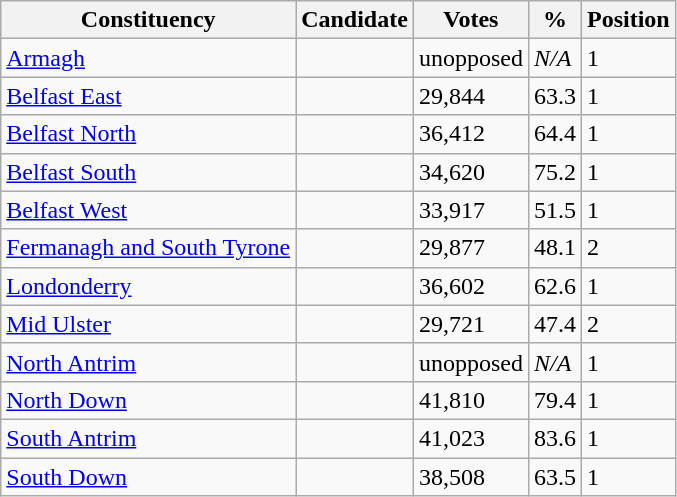<table class="wikitable sortable">
<tr>
<th>Constituency</th>
<th>Candidate</th>
<th>Votes</th>
<th>%</th>
<th>Position</th>
</tr>
<tr>
<td><a href='#'>Armagh</a></td>
<td></td>
<td>unopposed</td>
<td><em>N/A</em></td>
<td>1</td>
</tr>
<tr>
<td><a href='#'>Belfast East</a></td>
<td></td>
<td>29,844</td>
<td>63.3</td>
<td>1</td>
</tr>
<tr>
<td><a href='#'>Belfast North</a></td>
<td></td>
<td>36,412</td>
<td>64.4</td>
<td>1</td>
</tr>
<tr>
<td><a href='#'>Belfast South</a></td>
<td></td>
<td>34,620</td>
<td>75.2</td>
<td>1</td>
</tr>
<tr>
<td><a href='#'>Belfast West</a></td>
<td></td>
<td>33,917</td>
<td>51.5</td>
<td>1</td>
</tr>
<tr>
<td><a href='#'>Fermanagh and South Tyrone</a></td>
<td></td>
<td>29,877</td>
<td>48.1</td>
<td>2</td>
</tr>
<tr>
<td><a href='#'>Londonderry</a></td>
<td></td>
<td>36,602</td>
<td>62.6</td>
<td>1</td>
</tr>
<tr>
<td><a href='#'>Mid Ulster</a></td>
<td></td>
<td>29,721</td>
<td>47.4</td>
<td>2</td>
</tr>
<tr>
<td><a href='#'>North Antrim</a></td>
<td></td>
<td>unopposed</td>
<td><em>N/A</em></td>
<td>1</td>
</tr>
<tr>
<td><a href='#'>North Down</a></td>
<td></td>
<td>41,810</td>
<td>79.4</td>
<td>1</td>
</tr>
<tr>
<td><a href='#'>South Antrim</a></td>
<td></td>
<td>41,023</td>
<td>83.6</td>
<td>1</td>
</tr>
<tr>
<td><a href='#'>South Down</a></td>
<td></td>
<td>38,508</td>
<td>63.5</td>
<td>1</td>
</tr>
</table>
